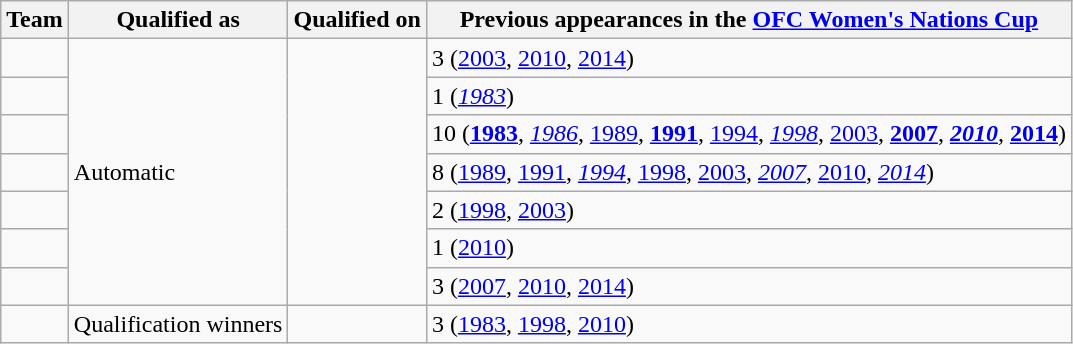<table class="wikitable sortable">
<tr>
<th>Team</th>
<th>Qualified as</th>
<th>Qualified on</th>
<th data-sort-type="number">Previous appearances in the <a href='#'>OFC Women's Nations Cup</a></th>
</tr>
<tr>
<td></td>
<td rowspan="7">Automatic</td>
<td rowspan="7"></td>
<td>3 (<a href='#'>2003</a>, <a href='#'>2010</a>, <a href='#'>2014</a>)</td>
</tr>
<tr>
<td></td>
<td>1 (<em><a href='#'>1983</a></em>)</td>
</tr>
<tr>
<td></td>
<td>10 (<strong><a href='#'>1983</a></strong>, <em><a href='#'>1986</a></em>, <a href='#'>1989</a>, <strong><a href='#'>1991</a></strong>, <a href='#'>1994</a>, <em><a href='#'>1998</a></em>, <a href='#'>2003</a>, <strong><a href='#'>2007</a></strong>, <strong><em><a href='#'>2010</a></em></strong>, <strong><a href='#'>2014</a></strong>)</td>
</tr>
<tr>
<td></td>
<td>8 (<a href='#'>1989</a>, <a href='#'>1991</a>, <em><a href='#'>1994</a></em>, <a href='#'>1998</a>, <a href='#'>2003</a>, <em><a href='#'>2007</a></em>, <a href='#'>2010</a>, <em><a href='#'>2014</a></em>)</td>
</tr>
<tr>
<td></td>
<td>2 (<a href='#'>1998</a>, <a href='#'>2003</a>)</td>
</tr>
<tr>
<td></td>
<td>1 (<a href='#'>2010</a>)</td>
</tr>
<tr>
<td></td>
<td>3 (<a href='#'>2007</a>, <a href='#'>2010</a>, <a href='#'>2014</a>)</td>
</tr>
<tr>
<td></td>
<td>Qualification winners</td>
<td></td>
<td>3 (<a href='#'>1983</a>, <a href='#'>1998</a>, <a href='#'>2010</a>)</td>
</tr>
</table>
